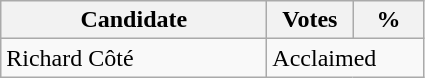<table class="wikitable">
<tr>
<th style="width: 170px">Candidate</th>
<th style="width: 50px">Votes</th>
<th style="width: 40px">%</th>
</tr>
<tr>
<td>Richard Côté</td>
<td colspan=2>Acclaimed</td>
</tr>
</table>
